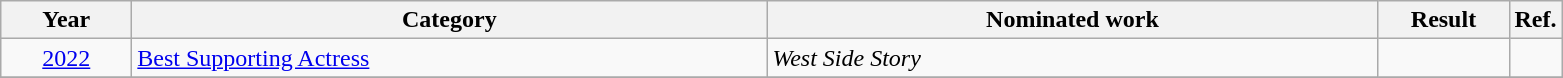<table class=wikitable>
<tr>
<th scope="col" style="width:5em;">Year</th>
<th scope="col" style="width:26em;">Category</th>
<th scope="col" style="width:25em;">Nominated work</th>
<th scope="col" style="width:5em;">Result</th>
<th>Ref.</th>
</tr>
<tr>
<td style="text-align:center;"><a href='#'>2022</a></td>
<td><a href='#'>Best Supporting Actress</a></td>
<td><em>West Side Story</em></td>
<td></td>
<td style="text-align:center;"></td>
</tr>
<tr>
</tr>
</table>
